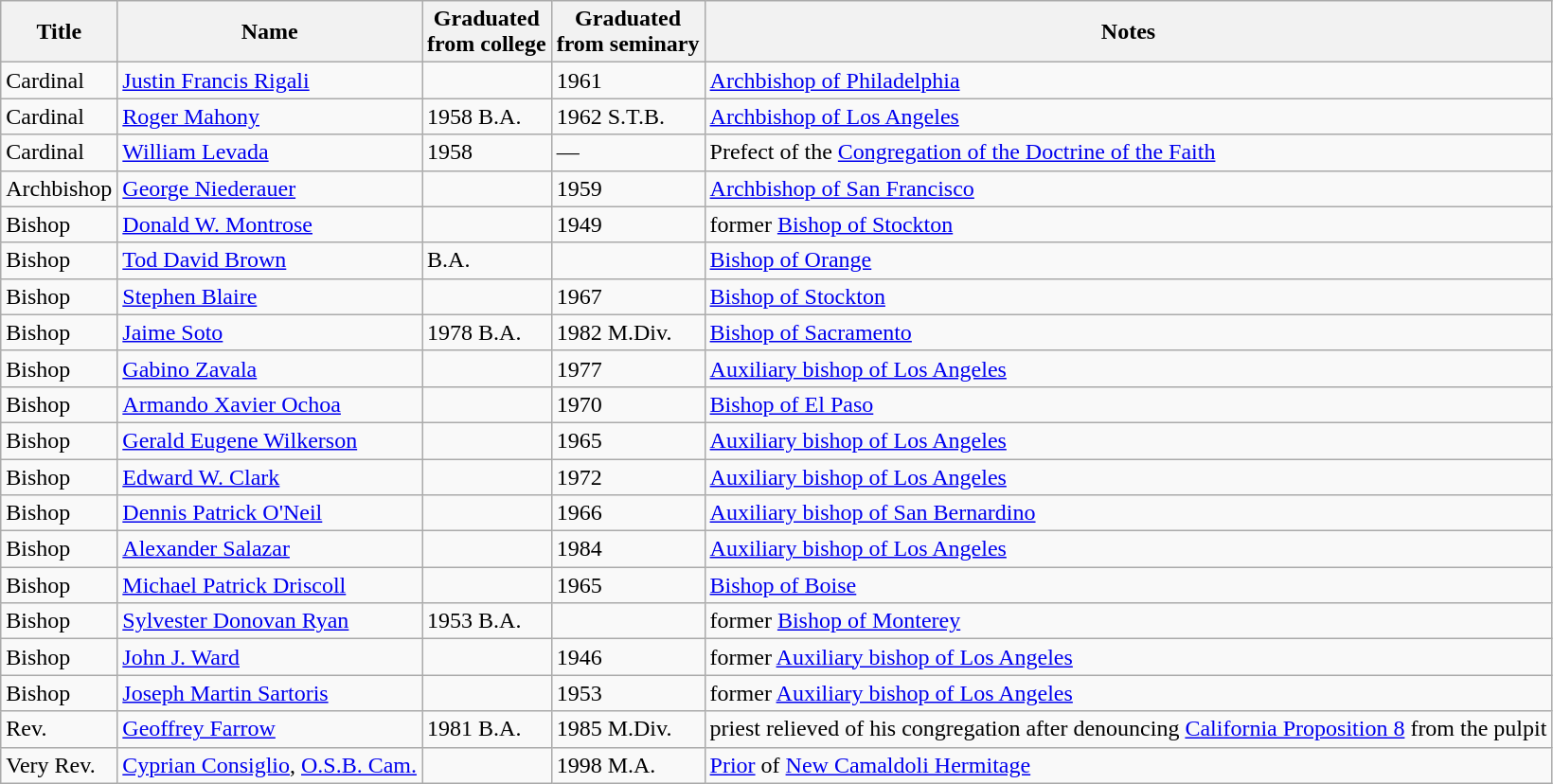<table class="wikitable sortable" border="1">
<tr>
<th>Title</th>
<th>Name</th>
<th>Graduated<br>from college</th>
<th>Graduated<br> from seminary</th>
<th>Notes</th>
</tr>
<tr>
<td>Cardinal</td>
<td><a href='#'>Justin Francis Rigali</a></td>
<td></td>
<td>1961</td>
<td><a href='#'>Archbishop of Philadelphia</a></td>
</tr>
<tr>
<td>Cardinal</td>
<td><a href='#'>Roger Mahony</a></td>
<td>1958 B.A.</td>
<td>1962 S.T.B.</td>
<td><a href='#'>Archbishop of Los Angeles</a></td>
</tr>
<tr>
<td>Cardinal</td>
<td><a href='#'>William Levada</a></td>
<td>1958</td>
<td>—</td>
<td>Prefect of the <a href='#'>Congregation of the Doctrine of the Faith</a></td>
</tr>
<tr>
<td>Archbishop</td>
<td><a href='#'>George Niederauer</a></td>
<td></td>
<td>1959</td>
<td><a href='#'>Archbishop of San Francisco</a></td>
</tr>
<tr>
<td>Bishop</td>
<td><a href='#'>Donald W. Montrose</a></td>
<td></td>
<td>1949</td>
<td>former <a href='#'>Bishop of Stockton</a></td>
</tr>
<tr>
<td>Bishop</td>
<td><a href='#'>Tod David Brown</a></td>
<td>B.A.</td>
<td></td>
<td><a href='#'>Bishop of Orange</a></td>
</tr>
<tr>
<td>Bishop</td>
<td><a href='#'>Stephen Blaire</a></td>
<td></td>
<td>1967</td>
<td><a href='#'>Bishop of Stockton</a></td>
</tr>
<tr>
<td>Bishop</td>
<td><a href='#'>Jaime Soto</a></td>
<td>1978 B.A.</td>
<td>1982 M.Div.</td>
<td><a href='#'>Bishop of Sacramento</a></td>
</tr>
<tr>
<td>Bishop</td>
<td><a href='#'>Gabino Zavala</a></td>
<td></td>
<td>1977</td>
<td><a href='#'>Auxiliary bishop of Los Angeles</a></td>
</tr>
<tr>
<td>Bishop</td>
<td><a href='#'>Armando Xavier Ochoa</a></td>
<td></td>
<td>1970</td>
<td><a href='#'>Bishop of El Paso</a></td>
</tr>
<tr>
<td>Bishop</td>
<td><a href='#'>Gerald Eugene Wilkerson</a></td>
<td></td>
<td>1965</td>
<td><a href='#'>Auxiliary bishop of Los Angeles</a></td>
</tr>
<tr>
<td>Bishop</td>
<td><a href='#'>Edward W. Clark</a></td>
<td></td>
<td>1972</td>
<td><a href='#'>Auxiliary bishop of Los Angeles</a></td>
</tr>
<tr>
<td>Bishop</td>
<td><a href='#'>Dennis Patrick O'Neil</a></td>
<td></td>
<td>1966</td>
<td><a href='#'>Auxiliary bishop of San Bernardino</a></td>
</tr>
<tr>
<td>Bishop</td>
<td><a href='#'>Alexander Salazar</a></td>
<td></td>
<td>1984</td>
<td><a href='#'>Auxiliary bishop of Los Angeles</a></td>
</tr>
<tr>
<td>Bishop</td>
<td><a href='#'>Michael Patrick Driscoll</a></td>
<td></td>
<td>1965</td>
<td><a href='#'>Bishop of Boise</a></td>
</tr>
<tr>
<td>Bishop</td>
<td><a href='#'>Sylvester Donovan Ryan</a></td>
<td>1953 B.A.</td>
<td></td>
<td>former <a href='#'>Bishop of Monterey</a></td>
</tr>
<tr>
<td>Bishop</td>
<td><a href='#'>John J. Ward</a></td>
<td></td>
<td>1946</td>
<td>former <a href='#'>Auxiliary bishop of Los Angeles</a></td>
</tr>
<tr>
<td>Bishop</td>
<td><a href='#'>Joseph Martin Sartoris</a></td>
<td></td>
<td>1953</td>
<td>former <a href='#'>Auxiliary bishop of Los Angeles</a></td>
</tr>
<tr>
<td>Rev.</td>
<td><a href='#'>Geoffrey Farrow</a></td>
<td>1981 B.A.</td>
<td>1985 M.Div.</td>
<td>priest relieved of his congregation after denouncing <a href='#'>California Proposition 8</a> from the pulpit</td>
</tr>
<tr>
<td>Very Rev.</td>
<td><a href='#'>Cyprian Consiglio</a>, <a href='#'>O.S.B. Cam.</a></td>
<td></td>
<td>1998 M.A.</td>
<td><a href='#'>Prior</a> of <a href='#'>New Camaldoli Hermitage</a></td>
</tr>
</table>
